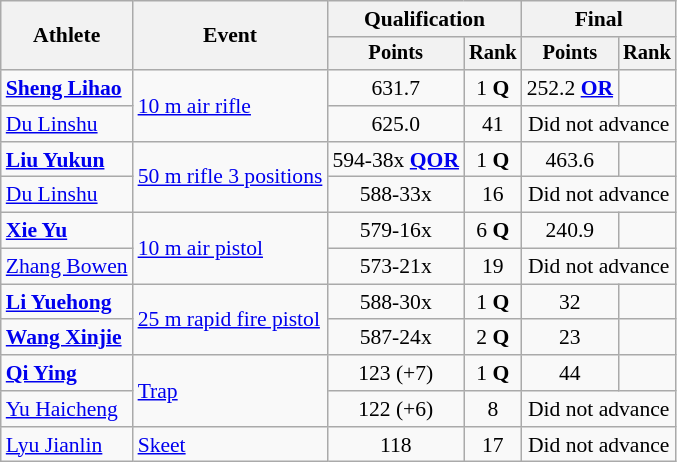<table class="wikitable" style="font-size:90%">
<tr>
<th rowspan="2">Athlete</th>
<th rowspan="2">Event</th>
<th colspan=2>Qualification</th>
<th colspan=2>Final</th>
</tr>
<tr style="font-size:95%">
<th>Points</th>
<th>Rank</th>
<th>Points</th>
<th>Rank</th>
</tr>
<tr align=center>
<td align=left><strong><a href='#'>Sheng Lihao</a></strong></td>
<td align=left rowspan=2><a href='#'>10 m air rifle</a></td>
<td>631.7</td>
<td>1 <strong>Q</strong></td>
<td>252.2 <strong><a href='#'>OR</a></strong></td>
<td></td>
</tr>
<tr align=center>
<td align=left><a href='#'>Du Linshu</a></td>
<td>625.0</td>
<td>41</td>
<td colspan=2>Did not advance</td>
</tr>
<tr align=center>
<td align=left><strong><a href='#'>Liu Yukun</a></strong></td>
<td align=left rowspan=2><a href='#'>50 m rifle 3 positions</a></td>
<td>594-38x <strong><a href='#'>QOR</a></strong></td>
<td>1 <strong>Q</strong></td>
<td>463.6</td>
<td></td>
</tr>
<tr align=center>
<td align=left><a href='#'>Du Linshu</a></td>
<td>588-33x</td>
<td>16</td>
<td colspan=2>Did not advance</td>
</tr>
<tr align=center>
<td align=left><strong><a href='#'>Xie Yu</a></strong></td>
<td align=left rowspan=2><a href='#'>10 m air pistol</a></td>
<td>579-16x</td>
<td>6 <strong>Q</strong></td>
<td>240.9</td>
<td></td>
</tr>
<tr align=center>
<td align=left><a href='#'>Zhang Bowen</a></td>
<td>573-21x</td>
<td>19</td>
<td colspan=2>Did not advance</td>
</tr>
<tr align=center>
<td align=left><strong><a href='#'>Li Yuehong</a></strong></td>
<td align=left rowspan=2><a href='#'>25 m rapid fire pistol</a></td>
<td>588-30x</td>
<td>1 <strong>Q</strong></td>
<td>32</td>
<td></td>
</tr>
<tr align=center>
<td align=left><strong><a href='#'>Wang Xinjie</a></strong></td>
<td>587-24x</td>
<td>2 <strong>Q</strong></td>
<td>23</td>
<td></td>
</tr>
<tr align=center>
<td align=left><strong><a href='#'>Qi Ying</a></strong></td>
<td align=left rowspan=2><a href='#'>Trap</a></td>
<td>123 (+7)</td>
<td>1 <strong>Q</strong></td>
<td>44</td>
<td></td>
</tr>
<tr align=center>
<td align=left><a href='#'>Yu Haicheng</a></td>
<td>122 (+6)</td>
<td>8</td>
<td colspan=2>Did not advance</td>
</tr>
<tr align=center>
<td align=left><a href='#'>Lyu Jianlin</a></td>
<td align=left><a href='#'>Skeet</a></td>
<td>118</td>
<td>17</td>
<td colspan=2>Did not advance</td>
</tr>
</table>
